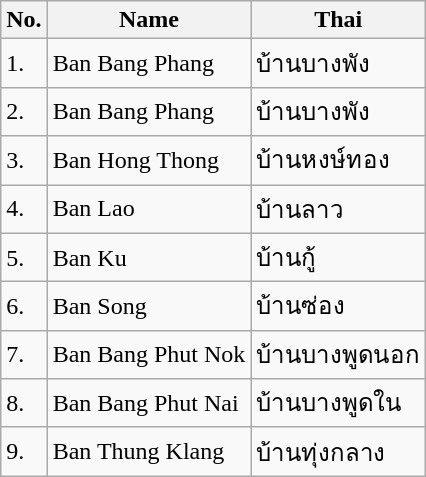<table class="wikitable sortable">
<tr>
<th>No.</th>
<th>Name</th>
<th>Thai</th>
</tr>
<tr>
<td>1.</td>
<td>Ban Bang Phang</td>
<td>บ้านบางพัง</td>
</tr>
<tr>
<td>2.</td>
<td>Ban Bang Phang</td>
<td>บ้านบางพัง</td>
</tr>
<tr>
<td>3.</td>
<td>Ban Hong Thong</td>
<td>บ้านหงษ์ทอง</td>
</tr>
<tr>
<td>4.</td>
<td>Ban Lao</td>
<td>บ้านลาว</td>
</tr>
<tr>
<td>5.</td>
<td>Ban Ku</td>
<td>บ้านกู้</td>
</tr>
<tr>
<td>6.</td>
<td>Ban Song</td>
<td>บ้านซ่อง</td>
</tr>
<tr>
<td>7.</td>
<td>Ban Bang Phut Nok</td>
<td>บ้านบางพูดนอก</td>
</tr>
<tr>
<td>8.</td>
<td>Ban Bang Phut Nai</td>
<td>บ้านบางพูดใน</td>
</tr>
<tr>
<td>9.</td>
<td>Ban Thung Klang</td>
<td>บ้านทุ่งกลาง</td>
</tr>
</table>
